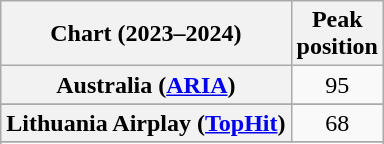<table class="wikitable sortable plainrowheaders" style="text-align:center">
<tr>
<th scope="col">Chart (2023–2024)</th>
<th scope="col">Peak<br>position</th>
</tr>
<tr>
<th scope="row">Australia (<a href='#'>ARIA</a>)</th>
<td>95</td>
</tr>
<tr>
</tr>
<tr>
</tr>
<tr>
<th scope="row">Lithuania Airplay (<a href='#'>TopHit</a>)</th>
<td>68</td>
</tr>
<tr>
</tr>
<tr>
</tr>
<tr>
</tr>
<tr>
</tr>
<tr>
</tr>
</table>
